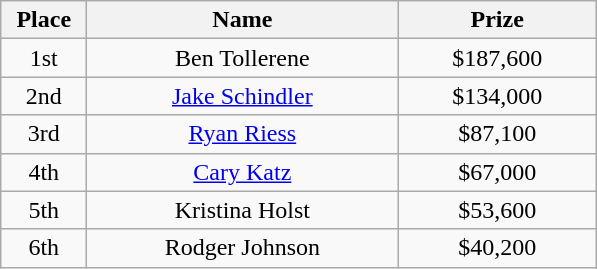<table class="wikitable">
<tr>
<th width="50">Place</th>
<th width="200">Name</th>
<th width="125">Prize</th>
</tr>
<tr>
<td align = "center">1st</td>
<td align = "center">Ben Tollerene</td>
<td align = "center">$187,600</td>
</tr>
<tr>
<td align = "center">2nd</td>
<td align = "center"><a href='#'>Jake Schindler</a></td>
<td align = "center">$134,000</td>
</tr>
<tr>
<td align = "center">3rd</td>
<td align = "center"><a href='#'>Ryan Riess</a></td>
<td align = "center">$87,100</td>
</tr>
<tr>
<td align = "center">4th</td>
<td align = "center"><a href='#'>Cary Katz</a></td>
<td align = "center">$67,000</td>
</tr>
<tr>
<td align = "center">5th</td>
<td align = "center">Kristina Holst</td>
<td align = "center">$53,600</td>
</tr>
<tr>
<td align = "center">6th</td>
<td align = "center">Rodger Johnson</td>
<td align = "center">$40,200</td>
</tr>
</table>
